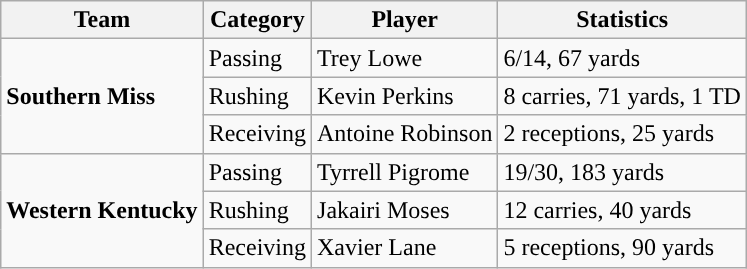<table class="wikitable" style="float: left;">
<tr>
<th>Team</th>
<th>Category</th>
<th>Player</th>
<th>Statistics</th>
</tr>
<tr>
<td rowspan=3><strong>Southern Miss</strong></td>
<td>Passing</td>
<td>Trey Lowe</td>
<td>6/14, 67 yards</td>
</tr>
<tr>
<td>Rushing</td>
<td>Kevin Perkins</td>
<td>8 carries, 71 yards, 1 TD</td>
</tr>
<tr>
<td>Receiving</td>
<td>Antoine Robinson</td>
<td>2 receptions, 25 yards</td>
</tr>
<tr>
<td rowspan=3><strong>Western Kentucky</strong></td>
<td>Passing</td>
<td>Tyrrell Pigrome</td>
<td>19/30, 183 yards</td>
</tr>
<tr>
<td>Rushing</td>
<td>Jakairi Moses</td>
<td>12 carries, 40 yards</td>
</tr>
<tr>
<td>Receiving</td>
<td>Xavier Lane</td>
<td>5 receptions, 90 yards</td>
</tr>
</table>
